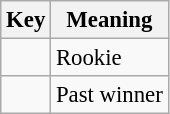<table class="wikitable" style="font-size: 95%;">
<tr>
<th>Key</th>
<th>Meaning</th>
</tr>
<tr>
<td align="center"><strong></strong></td>
<td>Rookie</td>
</tr>
<tr>
<td align="center"><strong></strong></td>
<td>Past winner</td>
</tr>
</table>
